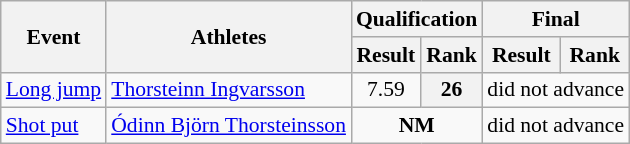<table class="wikitable" border="1" style="font-size:90%">
<tr>
<th rowspan="2">Event</th>
<th rowspan="2">Athletes</th>
<th colspan="2">Qualification</th>
<th colspan="2">Final</th>
</tr>
<tr>
<th>Result</th>
<th>Rank</th>
<th>Result</th>
<th>Rank</th>
</tr>
<tr>
<td><a href='#'>Long jump</a></td>
<td><a href='#'>Thorsteinn Ingvarsson</a></td>
<td align=center>7.59</td>
<th align=center>26</th>
<td align=center colspan=2>did not advance</td>
</tr>
<tr>
<td><a href='#'>Shot put</a></td>
<td><a href='#'>Ódinn Björn Thorsteinsson</a></td>
<td align=center colspan=2><strong>NM</strong></td>
<td align=center colspan=2>did not advance</td>
</tr>
</table>
